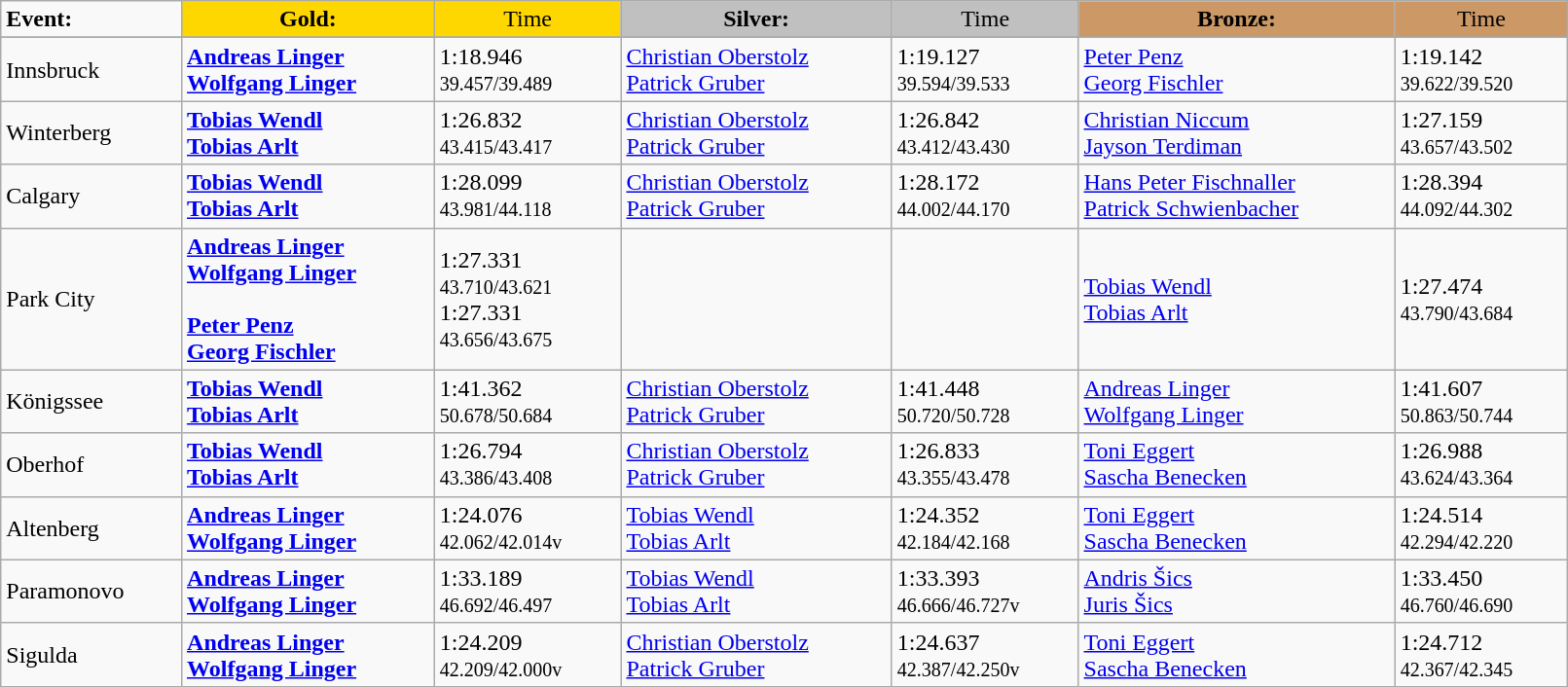<table class="wikitable" width=85%>
<tr>
<td><strong>Event:</strong></td>
<td style="text-align:center;background-color:gold;"><strong>Gold:</strong></td>
<td style="text-align:center;background-color:gold;">Time</td>
<td style="text-align:center;background-color:silver;"><strong>Silver:</strong></td>
<td style="text-align:center;background-color:silver;">Time</td>
<td style="text-align:center;background-color:#CC9966;"><strong>Bronze:</strong></td>
<td style="text-align:center;background-color:#CC9966;">Time</td>
</tr>
<tr bgcolor="#cccccc">
</tr>
<tr>
<td>Innsbruck</td>
<td><strong><a href='#'>Andreas Linger</a> <br> <a href='#'>Wolfgang Linger</a></strong><br><small></small></td>
<td>1:18.946<br><small>39.457/39.489</small></td>
<td><a href='#'>Christian Oberstolz</a> <br> <a href='#'>Patrick Gruber</a> <br> <small></small></td>
<td>1:19.127 <br><small>39.594/39.533</small></td>
<td><a href='#'>Peter Penz</a> <br> <a href='#'>Georg Fischler</a><br><small></small></td>
<td>1:19.142<br><small>39.622/39.520</small></td>
</tr>
<tr>
<td>Winterberg</td>
<td><strong><a href='#'>Tobias Wendl</a> <br> <a href='#'>Tobias Arlt</a></strong><br><small></small></td>
<td>1:26.832<br><small>43.415/43.417</small></td>
<td><a href='#'>Christian Oberstolz</a> <br> <a href='#'>Patrick Gruber</a> <br> <small></small></td>
<td>1:26.842 <br><small>43.412/43.430</small></td>
<td><a href='#'>Christian Niccum</a> <br> <a href='#'>Jayson Terdiman</a><br><small></small></td>
<td>1:27.159<br><small>43.657/43.502</small></td>
</tr>
<tr>
<td>Calgary</td>
<td><strong><a href='#'>Tobias Wendl</a> <br> <a href='#'>Tobias Arlt</a></strong><br><small></small></td>
<td>1:28.099<br><small>43.981/44.118</small></td>
<td><a href='#'>Christian Oberstolz</a> <br> <a href='#'>Patrick Gruber</a> <br> <small></small></td>
<td>1:28.172 <br><small>44.002/44.170</small></td>
<td><a href='#'>Hans Peter Fischnaller</a> <br> <a href='#'>Patrick Schwienbacher</a> <br> <small></small></td>
<td>1:28.394 <br><small>44.092/44.302</small></td>
</tr>
<tr>
<td>Park City</td>
<td><strong><a href='#'>Andreas Linger</a> <br> <a href='#'>Wolfgang Linger</a></strong><br><small></small> <br><strong><a href='#'>Peter Penz</a> <br> <a href='#'>Georg Fischler</a></strong><br><small></small></td>
<td>1:27.331 <br><small>43.710/43.621</small><br>1:27.331 <br><small>43.656/43.675</small></td>
<td><br><small></small></td>
<td><br><small></small></td>
<td><a href='#'>Tobias Wendl</a> <br> <a href='#'>Tobias Arlt</a><br><small></small></td>
<td>1:27.474<br><small>43.790/43.684</small></td>
</tr>
<tr>
<td>Königssee</td>
<td><strong><a href='#'>Tobias Wendl</a> <br> <a href='#'>Tobias Arlt</a></strong><br><small></small></td>
<td>1:41.362<br><small>50.678/50.684</small></td>
<td><a href='#'>Christian Oberstolz</a> <br> <a href='#'>Patrick Gruber</a> <br> <small></small></td>
<td>1:41.448 <br><small>50.720/50.728</small></td>
<td><a href='#'>Andreas Linger</a> <br> <a href='#'>Wolfgang Linger</a><br><small></small></td>
<td>1:41.607<br><small>50.863/50.744</small></td>
</tr>
<tr>
<td>Oberhof</td>
<td><strong><a href='#'>Tobias Wendl</a> <br> <a href='#'>Tobias Arlt</a></strong><br><small></small></td>
<td>1:26.794<br><small>43.386/43.408</small></td>
<td><a href='#'>Christian Oberstolz</a> <br> <a href='#'>Patrick Gruber</a> <br> <small></small></td>
<td>1:26.833 <br><small>	43.355/43.478</small></td>
<td><a href='#'>Toni Eggert</a> <br> <a href='#'>Sascha Benecken</a><br><small></small></td>
<td>1:26.988 <br><small>	43.624/43.364</small></td>
</tr>
<tr>
<td>Altenberg</td>
<td><strong><a href='#'>Andreas Linger</a> <br> <a href='#'>Wolfgang Linger</a></strong><br><small></small></td>
<td>1:24.076 <br><small>42.062/42.014v</small></td>
<td><a href='#'>Tobias Wendl</a> <br> <a href='#'>Tobias Arlt</a><br><small></small></td>
<td>1:24.352 <br><small>42.184/42.168</small></td>
<td><a href='#'>Toni Eggert</a> <br> <a href='#'>Sascha Benecken</a><br><small></small></td>
<td>1:24.514  <br><small>42.294/42.220</small></td>
</tr>
<tr>
<td>Paramonovo</td>
<td><strong><a href='#'>Andreas Linger</a> <br> <a href='#'>Wolfgang Linger</a></strong><br><small></small></td>
<td>1:33.189  <br><small>46.692/46.497</small></td>
<td><a href='#'>Tobias Wendl</a> <br> <a href='#'>Tobias Arlt</a><br><small></small></td>
<td>1:33.393  <br><small>46.666/46.727v</small></td>
<td><a href='#'>Andris Šics</a> <br> <a href='#'>Juris Šics</a><br><small></small></td>
<td>1:33.450   <br><small>46.760/46.690</small></td>
</tr>
<tr>
<td>Sigulda</td>
<td><strong><a href='#'>Andreas Linger</a> <br> <a href='#'>Wolfgang Linger</a></strong><br><small></small></td>
<td>1:24.209  <br><small>42.209/42.000v</small></td>
<td><a href='#'>Christian Oberstolz</a> <br> <a href='#'>Patrick Gruber</a> <br> <small></small></td>
<td>1:24.637 <br><small>	42.387/42.250v</small></td>
<td><a href='#'>Toni Eggert</a> <br> <a href='#'>Sascha Benecken</a><br><small></small></td>
<td>1:24.712  <br><small>42.367/42.345</small></td>
</tr>
</table>
